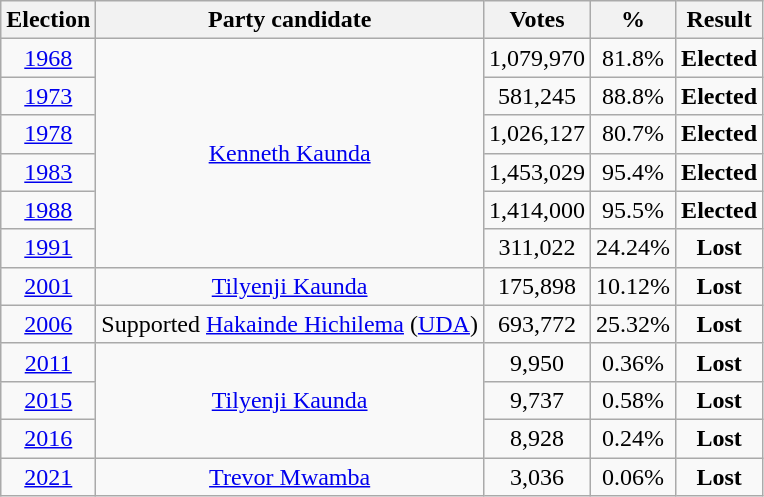<table class=wikitable style=text-align:center>
<tr>
<th>Election</th>
<th>Party candidate</th>
<th>Votes</th>
<th><strong>%</strong></th>
<th>Result</th>
</tr>
<tr>
<td><a href='#'>1968</a></td>
<td rowspan="6"><a href='#'>Kenneth Kaunda</a></td>
<td>1,079,970</td>
<td>81.8%</td>
<td><strong>Elected</strong> </td>
</tr>
<tr>
<td><a href='#'>1973</a></td>
<td>581,245</td>
<td>88.8%</td>
<td><strong>Elected</strong> </td>
</tr>
<tr>
<td><a href='#'>1978</a></td>
<td>1,026,127</td>
<td>80.7%</td>
<td><strong>Elected</strong> </td>
</tr>
<tr>
<td><a href='#'>1983</a></td>
<td>1,453,029</td>
<td>95.4%</td>
<td><strong>Elected</strong> </td>
</tr>
<tr>
<td><a href='#'>1988</a></td>
<td>1,414,000</td>
<td>95.5%</td>
<td><strong>Elected</strong> </td>
</tr>
<tr>
<td><a href='#'>1991</a></td>
<td>311,022</td>
<td>24.24%</td>
<td><strong>Lost</strong> </td>
</tr>
<tr>
<td><a href='#'>2001</a></td>
<td><a href='#'>Tilyenji Kaunda</a></td>
<td>175,898</td>
<td>10.12%</td>
<td><strong>Lost</strong> </td>
</tr>
<tr>
<td><a href='#'>2006</a></td>
<td>Supported <a href='#'>Hakainde Hichilema</a> (<a href='#'>UDA</a>)</td>
<td>693,772</td>
<td>25.32%</td>
<td><strong>Lost</strong> </td>
</tr>
<tr>
<td><a href='#'>2011</a></td>
<td rowspan="3"><a href='#'>Tilyenji Kaunda</a></td>
<td>9,950</td>
<td>0.36%</td>
<td><strong>Lost</strong> </td>
</tr>
<tr>
<td><a href='#'>2015</a></td>
<td>9,737</td>
<td>0.58%</td>
<td><strong>Lost</strong> </td>
</tr>
<tr>
<td><a href='#'>2016</a></td>
<td>8,928</td>
<td>0.24%</td>
<td><strong>Lost</strong> </td>
</tr>
<tr>
<td><a href='#'>2021</a></td>
<td><a href='#'>Trevor Mwamba</a></td>
<td>3,036</td>
<td>0.06%</td>
<td><strong>Lost</strong> </td>
</tr>
</table>
